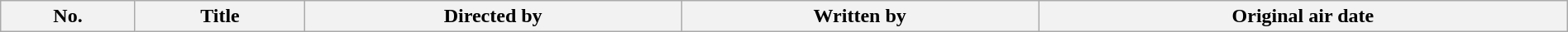<table class="wikitable plainrowheaders" style="width:100%; background:#fff;">
<tr>
<th style="background:#;">No.</th>
<th style="background:#;">Title</th>
<th style="background:#;">Directed by</th>
<th style="background:#;">Written by</th>
<th style="background:#;">Original air date<br>






















</th>
</tr>
</table>
